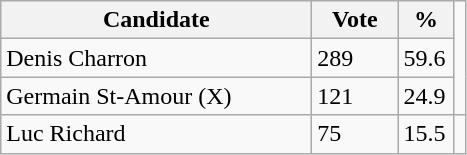<table class="wikitable">
<tr>
<th bgcolor="#DDDDFF" width="200px">Candidate</th>
<th bgcolor="#DDDDFF" width="50px">Vote</th>
<th bgcolor="#DDDDFF" width="30px">%</th>
</tr>
<tr>
<td>Denis Charron</td>
<td>289</td>
<td>59.6</td>
</tr>
<tr>
<td>Germain St-Amour (X)</td>
<td>121</td>
<td>24.9</td>
</tr>
<tr>
<td>Luc Richard</td>
<td>75</td>
<td>15.5</td>
<td></td>
</tr>
</table>
